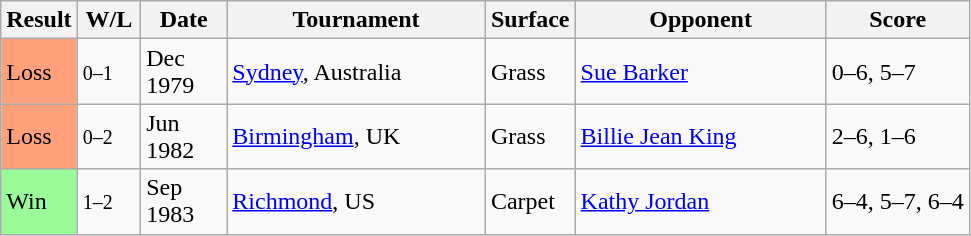<table class="sortable wikitable">
<tr>
<th>Result</th>
<th style="width:35px" class="unsortable">W/L</th>
<th style="width:50px">Date</th>
<th style="width:165px">Tournament</th>
<th>Surface</th>
<th style="width:160px">Opponent</th>
<th class="unsortable">Score</th>
</tr>
<tr>
<td style="background:#ffa07a;">Loss</td>
<td><small>0–1</small></td>
<td>Dec 1979</td>
<td><a href='#'>Sydney</a>, Australia</td>
<td>Grass</td>
<td> <a href='#'>Sue Barker</a></td>
<td>0–6, 5–7</td>
</tr>
<tr>
<td style="background:#ffa07a;">Loss</td>
<td><small>0–2</small></td>
<td>Jun 1982</td>
<td><a href='#'>Birmingham</a>, UK</td>
<td>Grass</td>
<td> <a href='#'>Billie Jean King</a></td>
<td>2–6, 1–6</td>
</tr>
<tr>
<td style="background:#98fb98;">Win</td>
<td><small>1–2</small></td>
<td>Sep 1983</td>
<td><a href='#'>Richmond</a>, US</td>
<td>Carpet</td>
<td> <a href='#'>Kathy Jordan</a></td>
<td>6–4, 5–7, 6–4</td>
</tr>
</table>
